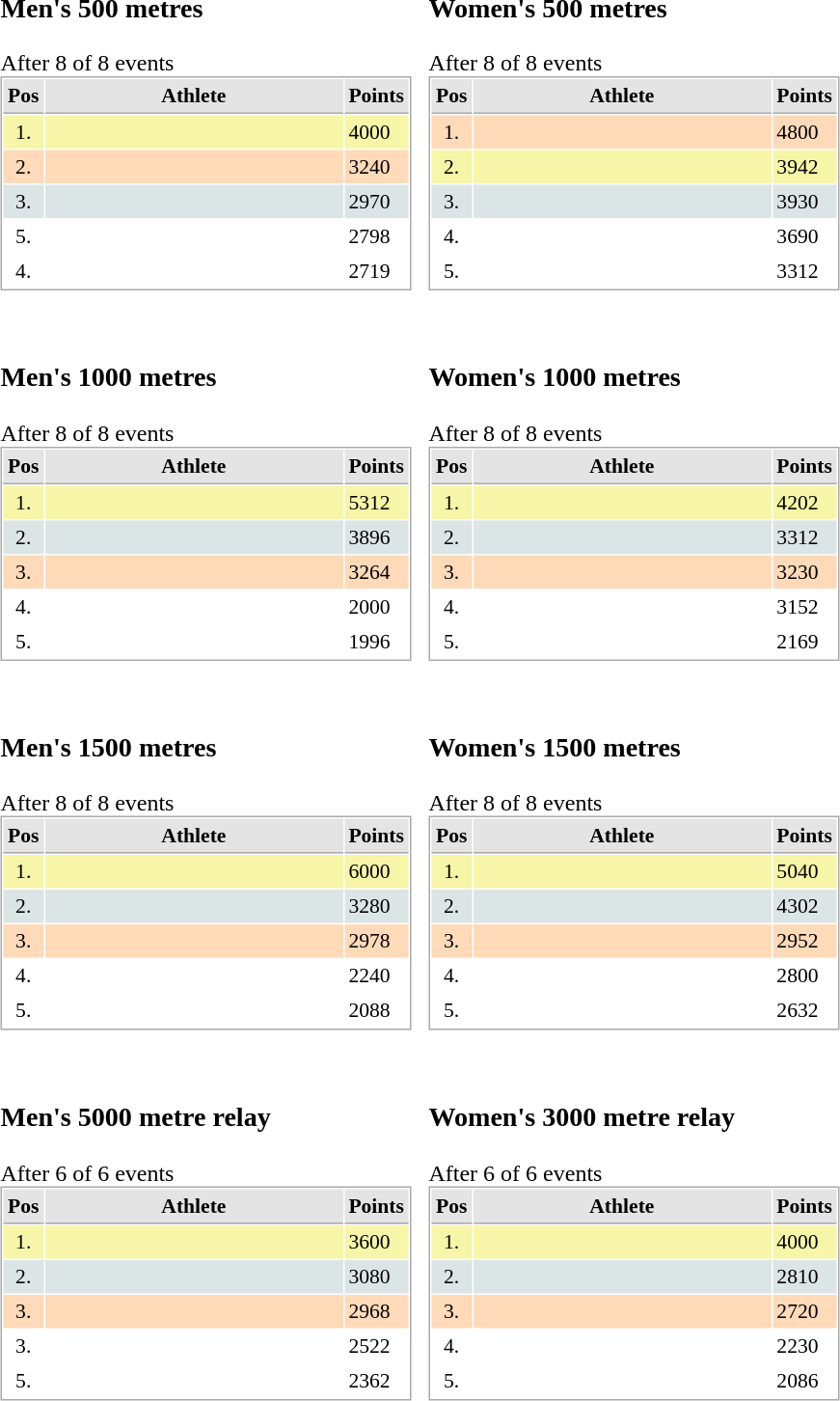<table border="0" cellspacing="10">
<tr>
<td><br><h3>Men's 500 metres</h3>After 8 of 8 events<table cellspacing="1" cellpadding="3" style="border:1px solid #aaa; font-size:90%;">
<tr style="background:#e4e4e4;">
<th style="border-bottom:1px solid #aaa; width:10px;">Pos</th>
<th style="border-bottom:1px solid #aaa; width:200px;">Athlete</th>
<th style="border-bottom:1px solid #aaa; width:20px;">Points</th>
</tr>
<tr style="background:#f7f6a8;">
<td style="text-align:center;">1.</td>
<td></td>
<td>4000</td>
</tr>
<tr style="background:#ffdab9;">
<td style="text-align:center;">2.</td>
<td></td>
<td>3240</td>
</tr>
<tr style="background:#dce5e5;">
<td style="text-align:center;">3.</td>
<td></td>
<td>2970</td>
</tr>
<tr>
<td style="text-align:center;">5.</td>
<td></td>
<td>2798</td>
</tr>
<tr>
<td style="text-align:center;">4.</td>
<td></td>
<td>2719</td>
</tr>
</table>
</td>
<td><br><h3>Women's 500 metres</h3>After 8 of 8 events<table cellspacing="1" cellpadding="3" style="border:1px solid #aaa; font-size:90%;">
<tr style="background:#e4e4e4;">
<th style="border-bottom:1px solid #aaa; width:10px;">Pos</th>
<th style="border-bottom:1px solid #aaa; width:200px;">Athlete</th>
<th style="border-bottom:1px solid #aaa; width:20px;">Points</th>
</tr>
<tr style="background:#ffdab9;">
<td style="text-align:center;">1.</td>
<td></td>
<td>4800</td>
</tr>
<tr style="background:#f7f6a8;">
<td style="text-align:center;">2.</td>
<td></td>
<td>3942</td>
</tr>
<tr style="background:#dce5e5;">
<td style="text-align:center;">3.</td>
<td></td>
<td>3930</td>
</tr>
<tr>
<td style="text-align:center;">4.</td>
<td></td>
<td>3690</td>
</tr>
<tr>
<td style="text-align:center;">5.</td>
<td></td>
<td>3312</td>
</tr>
</table>
</td>
</tr>
<tr>
<td><br><h3>Men's 1000 metres</h3>After 8 of 8 events<table cellspacing="1" cellpadding="3" style="border:1px solid #aaa; font-size:90%;">
<tr style="background:#e4e4e4;">
<th style="border-bottom:1px solid #aaa; width:10px;">Pos</th>
<th style="border-bottom:1px solid #aaa; width:200px;">Athlete</th>
<th style="border-bottom:1px solid #aaa; width:20px;">Points</th>
</tr>
<tr style="background:#f7f6a8;">
<td style="text-align:center;">1.</td>
<td></td>
<td>5312</td>
</tr>
<tr style="background:#dce5e5;">
<td style="text-align:center;">2.</td>
<td></td>
<td>3896</td>
</tr>
<tr style="background:#ffdab9;">
<td style="text-align:center;">3.</td>
<td></td>
<td>3264</td>
</tr>
<tr>
<td style="text-align:center;">4.</td>
<td></td>
<td>2000</td>
</tr>
<tr>
<td style="text-align:center;">5.</td>
<td></td>
<td>1996</td>
</tr>
</table>
</td>
<td><br><h3>Women's 1000 metres</h3>After 8 of 8 events<table cellspacing="1" cellpadding="3" style="border:1px solid #aaa; font-size:90%;">
<tr style="background:#e4e4e4;">
<th style="border-bottom:1px solid #aaa; width:10px;">Pos</th>
<th style="border-bottom:1px solid #aaa; width:200px;">Athlete</th>
<th style="border-bottom:1px solid #aaa; width:20px;">Points</th>
</tr>
<tr style="background:#f7f6a8;">
<td style="text-align:center;">1.</td>
<td></td>
<td>4202</td>
</tr>
<tr style="background:#dce5e5;">
<td style="text-align:center;">2.</td>
<td></td>
<td>3312</td>
</tr>
<tr style="background:#ffdab9;">
<td style="text-align:center;">3.</td>
<td></td>
<td>3230</td>
</tr>
<tr>
<td style="text-align:center;">4.</td>
<td></td>
<td>3152</td>
</tr>
<tr>
<td style="text-align:center;">5.</td>
<td></td>
<td>2169</td>
</tr>
</table>
</td>
</tr>
<tr>
<td><br><h3>Men's 1500 metres</h3>After 8 of 8 events<table cellspacing="1" cellpadding="3" style="border:1px solid #aaa; font-size:90%;">
<tr style="background:#e4e4e4;">
<th style="border-bottom:1px solid #aaa; width:10px;">Pos</th>
<th style="border-bottom:1px solid #aaa; width:200px;">Athlete</th>
<th style="border-bottom:1px solid #aaa; width:20px;">Points</th>
</tr>
<tr style="background:#f7f6a8;">
<td style="text-align:center;">1.</td>
<td></td>
<td>6000</td>
</tr>
<tr style="background:#dce5e5;">
<td style="text-align:center;">2.</td>
<td></td>
<td>3280</td>
</tr>
<tr style="background:#ffdab9;">
<td style="text-align:center;">3.</td>
<td></td>
<td>2978</td>
</tr>
<tr>
<td style="text-align:center;">4.</td>
<td></td>
<td>2240</td>
</tr>
<tr>
<td style="text-align:center;">5.</td>
<td></td>
<td>2088</td>
</tr>
</table>
</td>
<td><br><h3>Women's 1500 metres</h3>After 8 of 8 events<table cellspacing="1" cellpadding="3" style="border:1px solid #aaa; font-size:90%;">
<tr style="background:#e4e4e4;">
<th style="border-bottom:1px solid #aaa; width:10px;">Pos</th>
<th style="border-bottom:1px solid #aaa; width:200px;">Athlete</th>
<th style="border-bottom:1px solid #aaa; width:20px;">Points</th>
</tr>
<tr style="background:#f7f6a8;">
<td style="text-align:center;">1.</td>
<td></td>
<td>5040</td>
</tr>
<tr style="background:#dce5e5;">
<td style="text-align:center;">2.</td>
<td></td>
<td>4302</td>
</tr>
<tr style="background:#ffdab9;">
<td style="text-align:center;">3.</td>
<td></td>
<td>2952</td>
</tr>
<tr>
<td style="text-align:center;">4.</td>
<td></td>
<td>2800</td>
</tr>
<tr>
<td style="text-align:center;">5.</td>
<td></td>
<td>2632</td>
</tr>
</table>
</td>
</tr>
<tr>
<td><br><h3>Men's 5000 metre relay</h3>After 6 of 6 events<table cellspacing="1" cellpadding="3" style="border:1px solid #aaa; font-size:90%;">
<tr style="background:#e4e4e4;">
<th style="border-bottom:1px solid #aaa; width:10px;">Pos</th>
<th style="border-bottom:1px solid #aaa; width:200px;">Athlete</th>
<th style="border-bottom:1px solid #aaa; width:20px;">Points</th>
</tr>
<tr style="background:#f7f6a8;">
<td style="text-align:center;">1.</td>
<td></td>
<td>3600</td>
</tr>
<tr style="background:#dce5e5;">
<td style="text-align:center;">2.</td>
<td></td>
<td>3080</td>
</tr>
<tr style="background:#ffdab9;">
<td style="text-align:center;">3.</td>
<td></td>
<td>2968</td>
</tr>
<tr>
<td style="text-align:center;">3.</td>
<td></td>
<td>2522</td>
</tr>
<tr>
<td style="text-align:center;">5.</td>
<td></td>
<td>2362</td>
</tr>
</table>
</td>
<td><br><h3>Women's 3000 metre relay</h3>After 6 of 6 events<table cellspacing="1" cellpadding="3" style="border:1px solid #aaa; font-size:90%;">
<tr style="background:#e4e4e4;">
<th style="border-bottom:1px solid #aaa; width:10px;">Pos</th>
<th style="border-bottom:1px solid #aaa; width:200px;">Athlete</th>
<th style="border-bottom:1px solid #aaa; width:20px;">Points</th>
</tr>
<tr style="background:#f7f6a8;">
<td style="text-align:center;">1.</td>
<td></td>
<td>4000</td>
</tr>
<tr style="background:#dce5e5;">
<td style="text-align:center;">2.</td>
<td></td>
<td>2810</td>
</tr>
<tr style="background:#ffdab9;">
<td style="text-align:center;">3.</td>
<td></td>
<td>2720</td>
</tr>
<tr>
<td style="text-align:center;">4.</td>
<td></td>
<td>2230</td>
</tr>
<tr>
<td style="text-align:center;">5.</td>
<td></td>
<td>2086</td>
</tr>
</table>
</td>
</tr>
<tr>
<td></td>
</tr>
</table>
